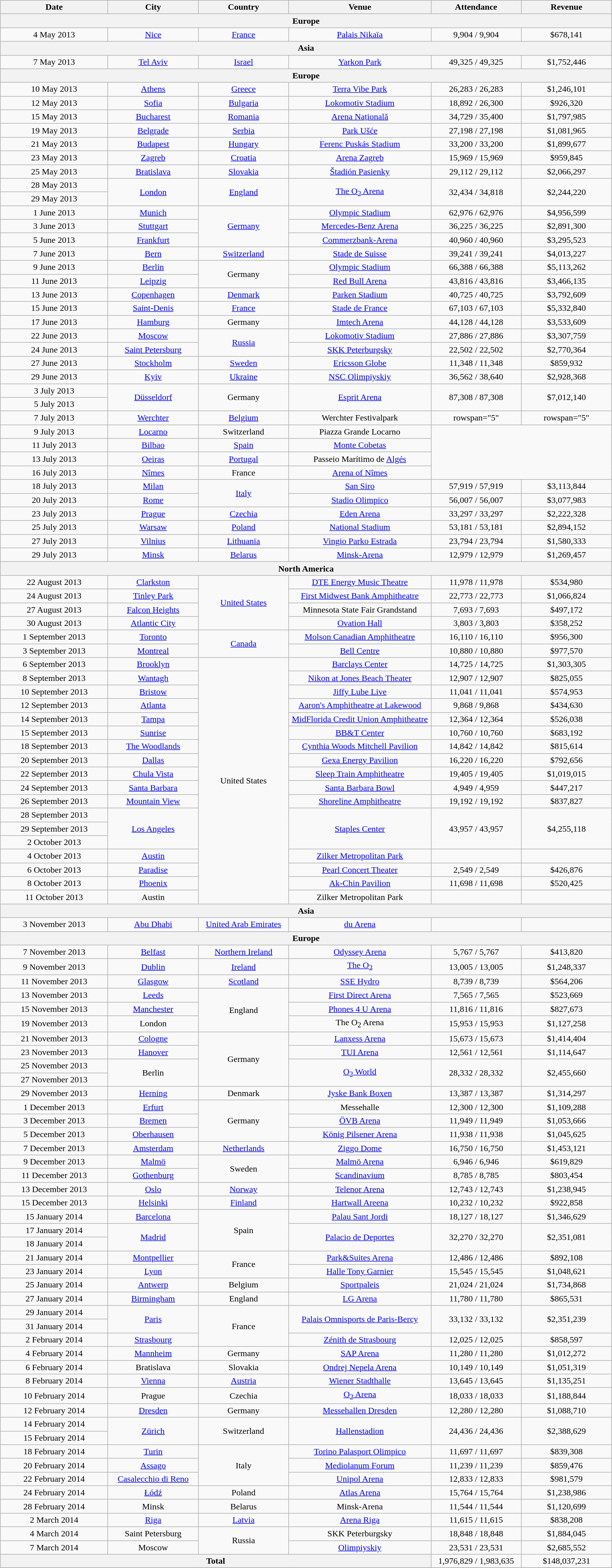<table class="wikitable" style="text-align:center;">
<tr>
<th scope="col" style="width:12em;">Date</th>
<th scope="col" style="width:10em;">City</th>
<th scope="col" style="width:10em;">Country</th>
<th scope="col" style="width:16em;">Venue</th>
<th scope="col" style="width:10em;">Attendance</th>
<th scope="col" style="width:10em;">Revenue</th>
</tr>
<tr>
<th colspan="6">Europe</th>
</tr>
<tr>
<td>4 May 2013</td>
<td><a href='#'>Nice</a></td>
<td><a href='#'>France</a></td>
<td><a href='#'>Palais Nikaïa</a></td>
<td>9,904 / 9,904</td>
<td>$678,141</td>
</tr>
<tr>
<th colspan="6">Asia</th>
</tr>
<tr>
<td>7 May 2013</td>
<td><a href='#'>Tel Aviv</a></td>
<td><a href='#'>Israel</a></td>
<td><a href='#'>Yarkon Park</a></td>
<td>49,325 / 49,325</td>
<td>$1,752,446</td>
</tr>
<tr>
<th colspan="6">Europe</th>
</tr>
<tr>
<td>10 May 2013</td>
<td><a href='#'>Athens</a></td>
<td><a href='#'>Greece</a></td>
<td><a href='#'>Terra Vibe Park</a></td>
<td>26,283 / 26,283</td>
<td>$1,246,101</td>
</tr>
<tr>
<td>12 May 2013</td>
<td><a href='#'>Sofia</a></td>
<td><a href='#'>Bulgaria</a></td>
<td><a href='#'>Lokomotiv Stadium</a></td>
<td>18,892 / 26,300</td>
<td>$926,320</td>
</tr>
<tr>
<td>15 May 2013</td>
<td><a href='#'>Bucharest</a></td>
<td><a href='#'>Romania</a></td>
<td><a href='#'>Arena Națională</a></td>
<td>34,729 / 35,400</td>
<td>$1,797,985</td>
</tr>
<tr>
<td>19 May 2013</td>
<td><a href='#'>Belgrade</a></td>
<td><a href='#'>Serbia</a></td>
<td><a href='#'>Park Ušće</a></td>
<td>27,198 / 27,198</td>
<td>$1,081,965</td>
</tr>
<tr>
<td>21 May 2013</td>
<td><a href='#'>Budapest</a></td>
<td><a href='#'>Hungary</a></td>
<td><a href='#'>Ferenc Puskás Stadium</a></td>
<td>33,200 / 33,200</td>
<td>$1,899,677</td>
</tr>
<tr>
<td>23 May 2013</td>
<td><a href='#'>Zagreb</a></td>
<td><a href='#'>Croatia</a></td>
<td><a href='#'>Arena Zagreb</a></td>
<td>15,969 / 15,969</td>
<td>$959,845</td>
</tr>
<tr>
<td>25 May 2013</td>
<td><a href='#'>Bratislava</a></td>
<td><a href='#'>Slovakia</a></td>
<td><a href='#'>Štadión Pasienky</a></td>
<td>29,112 / 29,112</td>
<td>$2,066,297</td>
</tr>
<tr>
<td>28 May 2013</td>
<td rowspan="2"><a href='#'>London</a></td>
<td rowspan="2"><a href='#'>England</a></td>
<td rowspan="2"><a href='#'>The O<sub>2</sub> Arena</a></td>
<td rowspan="2">32,434 / 34,818</td>
<td rowspan="2">$2,244,220</td>
</tr>
<tr>
<td>29 May 2013</td>
</tr>
<tr>
<td>1 June 2013</td>
<td><a href='#'>Munich</a></td>
<td rowspan="3"><a href='#'>Germany</a></td>
<td><a href='#'>Olympic Stadium</a></td>
<td>62,976 / 62,976</td>
<td>$4,956,599</td>
</tr>
<tr>
<td>3 June 2013</td>
<td><a href='#'>Stuttgart</a></td>
<td><a href='#'>Mercedes-Benz Arena</a></td>
<td>36,225 / 36,225</td>
<td>$2,891,300</td>
</tr>
<tr>
<td>5 June 2013</td>
<td><a href='#'>Frankfurt</a></td>
<td><a href='#'>Commerzbank-Arena</a></td>
<td>40,960 / 40,960</td>
<td>$3,295,523</td>
</tr>
<tr>
<td>7 June 2013</td>
<td><a href='#'>Bern</a></td>
<td><a href='#'>Switzerland</a></td>
<td><a href='#'>Stade de Suisse</a></td>
<td>39,241 / 39,241</td>
<td>$4,013,227</td>
</tr>
<tr>
<td>9 June 2013</td>
<td><a href='#'>Berlin</a></td>
<td rowspan="2">Germany</td>
<td><a href='#'>Olympic Stadium</a></td>
<td>66,388 / 66,388</td>
<td>$5,113,262</td>
</tr>
<tr>
<td>11 June 2013</td>
<td><a href='#'>Leipzig</a></td>
<td><a href='#'>Red Bull Arena</a></td>
<td>43,816 / 43,816</td>
<td>$3,466,135</td>
</tr>
<tr>
<td>13 June 2013</td>
<td><a href='#'>Copenhagen</a></td>
<td><a href='#'>Denmark</a></td>
<td><a href='#'>Parken Stadium</a></td>
<td>40,725 / 40,725</td>
<td>$3,792,609</td>
</tr>
<tr>
<td>15 June 2013</td>
<td><a href='#'>Saint-Denis</a></td>
<td><a href='#'>France</a></td>
<td><a href='#'>Stade de France</a></td>
<td>67,103 / 67,103</td>
<td>$5,332,840</td>
</tr>
<tr>
<td>17 June 2013</td>
<td><a href='#'>Hamburg</a></td>
<td>Germany</td>
<td><a href='#'>Imtech Arena</a></td>
<td>44,128 / 44,128</td>
<td>$3,533,609</td>
</tr>
<tr>
<td>22 June 2013</td>
<td><a href='#'>Moscow</a></td>
<td rowspan="2"><a href='#'>Russia</a></td>
<td><a href='#'>Lokomotiv Stadium</a></td>
<td>27,886 / 27,886</td>
<td>$3,307,759</td>
</tr>
<tr>
<td>24 June 2013</td>
<td><a href='#'>Saint Petersburg</a></td>
<td><a href='#'>SKK Peterburgsky</a></td>
<td>22,502 / 22,502</td>
<td>$2,770,364</td>
</tr>
<tr>
<td>27 June 2013</td>
<td><a href='#'>Stockholm</a></td>
<td><a href='#'>Sweden</a></td>
<td><a href='#'>Ericsson Globe</a></td>
<td>11,348 / 11,348</td>
<td>$859,932</td>
</tr>
<tr>
<td>29 June 2013</td>
<td><a href='#'>Kyiv</a></td>
<td><a href='#'>Ukraine</a></td>
<td><a href='#'>NSC Olimpiyskiy</a></td>
<td>36,562 / 38,640</td>
<td>$2,928,368</td>
</tr>
<tr>
<td>3 July 2013</td>
<td rowspan="2"><a href='#'>Düsseldorf</a></td>
<td rowspan="2">Germany</td>
<td rowspan="2"><a href='#'>Esprit Arena</a></td>
<td rowspan="2">87,308 / 87,308</td>
<td rowspan="2">$7,012,140</td>
</tr>
<tr>
<td>5 July 2013</td>
</tr>
<tr>
<td>7 July 2013</td>
<td><a href='#'>Werchter</a></td>
<td><a href='#'>Belgium</a></td>
<td>Werchter Festivalpark</td>
<td>rowspan="5" </td>
<td>rowspan="5" </td>
</tr>
<tr>
<td>9 July 2013</td>
<td><a href='#'>Locarno</a></td>
<td>Switzerland</td>
<td>Piazza Grande Locarno</td>
</tr>
<tr>
<td>11 July 2013</td>
<td><a href='#'>Bilbao</a></td>
<td><a href='#'>Spain</a></td>
<td><a href='#'>Monte Cobetas</a></td>
</tr>
<tr>
<td>13 July 2013</td>
<td><a href='#'>Oeiras</a></td>
<td><a href='#'>Portugal</a></td>
<td>Passeio Marítimo de <a href='#'>Algés</a></td>
</tr>
<tr>
<td>16 July 2013</td>
<td><a href='#'>Nîmes</a></td>
<td>France</td>
<td><a href='#'>Arena of Nîmes</a></td>
</tr>
<tr>
<td>18 July 2013</td>
<td><a href='#'>Milan</a></td>
<td rowspan="2"><a href='#'>Italy</a></td>
<td><a href='#'>San Siro</a></td>
<td>57,919 / 57,919</td>
<td>$3,113,844</td>
</tr>
<tr>
<td>20 July 2013</td>
<td><a href='#'>Rome</a></td>
<td><a href='#'>Stadio Olimpico</a></td>
<td>56,007 / 56,007</td>
<td>$3,077,983</td>
</tr>
<tr>
<td>23 July 2013</td>
<td><a href='#'>Prague</a></td>
<td><a href='#'>Czechia</a></td>
<td><a href='#'>Eden Arena</a></td>
<td>33,297 / 33,297</td>
<td>$2,222,328</td>
</tr>
<tr>
<td>25 July 2013</td>
<td><a href='#'>Warsaw</a></td>
<td><a href='#'>Poland</a></td>
<td><a href='#'>National Stadium</a></td>
<td>53,181 / 53,181</td>
<td>$2,894,152</td>
</tr>
<tr>
<td>27 July 2013</td>
<td><a href='#'>Vilnius</a></td>
<td><a href='#'>Lithuania</a></td>
<td><a href='#'>Vingio Parko Estrada</a></td>
<td>23,794 / 23,794</td>
<td>$1,580,333</td>
</tr>
<tr>
<td>29 July 2013</td>
<td><a href='#'>Minsk</a></td>
<td><a href='#'>Belarus</a></td>
<td><a href='#'>Minsk-Arena</a></td>
<td>12,979 / 12,979</td>
<td>$1,269,457</td>
</tr>
<tr>
<th colspan="6">North America</th>
</tr>
<tr>
<td>22 August 2013</td>
<td><a href='#'>Clarkston</a></td>
<td rowspan="4"><a href='#'>United States</a></td>
<td><a href='#'>DTE Energy Music Theatre</a></td>
<td>11,978 / 11,978</td>
<td>$534,980</td>
</tr>
<tr>
<td>24 August 2013</td>
<td><a href='#'>Tinley Park</a></td>
<td><a href='#'>First Midwest Bank Amphitheatre</a></td>
<td>22,773 / 22,773</td>
<td>$1,066,824</td>
</tr>
<tr>
<td>27 August 2013</td>
<td><a href='#'>Falcon Heights</a></td>
<td>Minnesota State Fair Grandstand</td>
<td>7,693 / 7,693</td>
<td>$497,172</td>
</tr>
<tr>
<td>30 August 2013</td>
<td><a href='#'>Atlantic City</a></td>
<td><a href='#'>Ovation Hall</a></td>
<td>3,803 / 3,803</td>
<td>$358,252</td>
</tr>
<tr>
<td>1 September 2013</td>
<td><a href='#'>Toronto</a></td>
<td rowspan="2"><a href='#'>Canada</a></td>
<td><a href='#'>Molson Canadian Amphitheatre</a></td>
<td>16,110 / 16,110</td>
<td>$956,300</td>
</tr>
<tr>
<td>3 September 2013</td>
<td><a href='#'>Montreal</a></td>
<td><a href='#'>Bell Centre</a></td>
<td>10,880 / 10,880</td>
<td>$977,570</td>
</tr>
<tr>
<td>6 September 2013</td>
<td><a href='#'>Brooklyn</a></td>
<td rowspan="18">United States</td>
<td><a href='#'>Barclays Center</a></td>
<td>14,725 / 14,725</td>
<td>$1,303,305</td>
</tr>
<tr>
<td>8 September 2013</td>
<td><a href='#'>Wantagh</a></td>
<td><a href='#'>Nikon at Jones Beach Theater</a></td>
<td>12,907 / 12,907</td>
<td>$825,055</td>
</tr>
<tr>
<td>10 September 2013</td>
<td><a href='#'>Bristow</a></td>
<td><a href='#'>Jiffy Lube Live</a></td>
<td>11,041 / 11,041</td>
<td>$574,953</td>
</tr>
<tr>
<td>12 September 2013</td>
<td><a href='#'>Atlanta</a></td>
<td><a href='#'>Aaron's Amphitheatre at Lakewood</a></td>
<td>9,868 / 9,868</td>
<td>$434,630</td>
</tr>
<tr>
<td>14 September 2013</td>
<td><a href='#'>Tampa</a></td>
<td><a href='#'>MidFlorida Credit Union Amphitheatre</a></td>
<td>12,364 / 12,364</td>
<td>$526,038</td>
</tr>
<tr>
<td>15 September 2013</td>
<td><a href='#'>Sunrise</a></td>
<td><a href='#'>BB&T Center</a></td>
<td>10,760 / 10,760</td>
<td>$683,192</td>
</tr>
<tr>
<td>18 September 2013</td>
<td><a href='#'>The Woodlands</a></td>
<td><a href='#'>Cynthia Woods Mitchell Pavilion</a></td>
<td>14,842 / 14,842</td>
<td>$815,614</td>
</tr>
<tr>
<td>20 September 2013</td>
<td><a href='#'>Dallas</a></td>
<td><a href='#'>Gexa Energy Pavilion</a></td>
<td>16,220 / 16,220</td>
<td>$792,656</td>
</tr>
<tr>
<td>22 September 2013</td>
<td><a href='#'>Chula Vista</a></td>
<td><a href='#'>Sleep Train Amphitheatre</a></td>
<td>19,405 / 19,405</td>
<td>$1,019,015</td>
</tr>
<tr>
<td>24 September 2013</td>
<td><a href='#'>Santa Barbara</a></td>
<td><a href='#'>Santa Barbara Bowl</a></td>
<td>4,949 / 4,959</td>
<td>$447,217</td>
</tr>
<tr>
<td>26 September 2013</td>
<td><a href='#'>Mountain View</a></td>
<td><a href='#'>Shoreline Amphitheatre</a></td>
<td>19,192 / 19,192</td>
<td>$837,827</td>
</tr>
<tr>
<td>28 September 2013</td>
<td rowspan="3"><a href='#'>Los Angeles</a></td>
<td rowspan="3"><a href='#'>Staples Center</a></td>
<td rowspan="3">43,957 / 43,957</td>
<td rowspan="3">$4,255,118</td>
</tr>
<tr>
<td>29 September 2013</td>
</tr>
<tr>
<td>2 October 2013</td>
</tr>
<tr>
<td>4 October 2013</td>
<td><a href='#'>Austin</a></td>
<td><a href='#'>Zilker Metropolitan Park</a></td>
<td></td>
<td></td>
</tr>
<tr>
<td>6 October 2013</td>
<td><a href='#'>Paradise</a></td>
<td><a href='#'>Pearl Concert Theater</a></td>
<td>2,549 / 2,549</td>
<td>$426,876</td>
</tr>
<tr>
<td>8 October 2013</td>
<td><a href='#'>Phoenix</a></td>
<td><a href='#'>Ak-Chin Pavilion</a></td>
<td>11,698 / 11,698</td>
<td>$520,425</td>
</tr>
<tr>
<td>11 October 2013</td>
<td>Austin</td>
<td>Zilker Metropolitan Park</td>
<td></td>
<td></td>
</tr>
<tr>
<th colspan="6">Asia</th>
</tr>
<tr>
<td>3 November 2013</td>
<td><a href='#'>Abu Dhabi</a></td>
<td><a href='#'>United Arab Emirates</a></td>
<td><a href='#'>du Arena</a></td>
<td></td>
<td></td>
</tr>
<tr>
<th colspan="6">Europe</th>
</tr>
<tr>
<td>7 November 2013</td>
<td><a href='#'>Belfast</a></td>
<td><a href='#'>Northern Ireland</a></td>
<td><a href='#'>Odyssey Arena</a></td>
<td>5,767 / 5,767</td>
<td>$413,820</td>
</tr>
<tr>
<td>9 November 2013</td>
<td><a href='#'>Dublin</a></td>
<td><a href='#'>Ireland</a></td>
<td><a href='#'>The O<sub>2</sub></a></td>
<td>13,005 / 13,005</td>
<td>$1,248,337</td>
</tr>
<tr>
<td>11 November 2013</td>
<td><a href='#'>Glasgow</a></td>
<td><a href='#'>Scotland</a></td>
<td><a href='#'>SSE Hydro</a></td>
<td>8,739 / 8,739</td>
<td>$564,206</td>
</tr>
<tr>
<td>13 November 2013</td>
<td><a href='#'>Leeds</a></td>
<td rowspan="3">England</td>
<td><a href='#'>First Direct Arena</a></td>
<td>7,565 / 7,565</td>
<td>$523,669</td>
</tr>
<tr>
<td>15 November 2013</td>
<td><a href='#'>Manchester</a></td>
<td><a href='#'>Phones 4 U Arena</a></td>
<td>11,816 / 11,816</td>
<td>$827,673</td>
</tr>
<tr>
<td>19 November 2013</td>
<td>London</td>
<td>The O<sub>2</sub> Arena</td>
<td>15,953 / 15,953</td>
<td>$1,127,258</td>
</tr>
<tr>
<td>21 November 2013</td>
<td><a href='#'>Cologne</a></td>
<td rowspan="4">Germany</td>
<td><a href='#'>Lanxess Arena</a></td>
<td>15,673 / 15,673</td>
<td>$1,414,404</td>
</tr>
<tr>
<td>23 November 2013</td>
<td><a href='#'>Hanover</a></td>
<td><a href='#'>TUI Arena</a></td>
<td>12,561 / 12,561</td>
<td>$1,114,647</td>
</tr>
<tr>
<td>25 November 2013</td>
<td rowspan="2">Berlin</td>
<td rowspan="2"><a href='#'>O<sub>2</sub> World</a></td>
<td rowspan="2">28,332 / 28,332</td>
<td rowspan="2">$2,455,660</td>
</tr>
<tr>
<td>27 November 2013</td>
</tr>
<tr>
<td>29 November 2013</td>
<td><a href='#'>Herning</a></td>
<td>Denmark</td>
<td><a href='#'>Jyske Bank Boxen</a></td>
<td>13,387 / 13,387</td>
<td>$1,314,297</td>
</tr>
<tr>
<td>1 December 2013</td>
<td><a href='#'>Erfurt</a></td>
<td rowspan="3">Germany</td>
<td>Messehalle</td>
<td>12,300 / 12,300</td>
<td>$1,109,288</td>
</tr>
<tr>
<td>3 December 2013</td>
<td><a href='#'>Bremen</a></td>
<td><a href='#'>ÖVB Arena</a></td>
<td>11,949 / 11,949</td>
<td>$1,053,666</td>
</tr>
<tr>
<td>5 December 2013</td>
<td><a href='#'>Oberhausen</a></td>
<td><a href='#'>König Pilsener Arena</a></td>
<td>11,938 / 11,938</td>
<td>$1,045,625</td>
</tr>
<tr>
<td>7 December 2013</td>
<td><a href='#'>Amsterdam</a></td>
<td><a href='#'>Netherlands</a></td>
<td><a href='#'>Ziggo Dome</a></td>
<td>16,750 / 16,750</td>
<td>$1,453,121</td>
</tr>
<tr>
<td>9 December 2013</td>
<td><a href='#'>Malmö</a></td>
<td rowspan="2">Sweden</td>
<td><a href='#'>Malmö Arena</a></td>
<td>6,946 / 6,946</td>
<td>$619,829</td>
</tr>
<tr>
<td>11 December 2013</td>
<td><a href='#'>Gothenburg</a></td>
<td><a href='#'>Scandinavium</a></td>
<td>8,785 / 8,785</td>
<td>$803,454</td>
</tr>
<tr>
<td>13 December 2013</td>
<td><a href='#'>Oslo</a></td>
<td><a href='#'>Norway</a></td>
<td><a href='#'>Telenor Arena</a></td>
<td>12,743 / 12,743</td>
<td>$1,238,945</td>
</tr>
<tr>
<td>15 December 2013</td>
<td><a href='#'>Helsinki</a></td>
<td><a href='#'>Finland</a></td>
<td><a href='#'>Hartwall Areena</a></td>
<td>10,232 / 10,232</td>
<td>$922,858</td>
</tr>
<tr>
<td>15 January 2014</td>
<td><a href='#'>Barcelona</a></td>
<td rowspan="3">Spain</td>
<td><a href='#'>Palau Sant Jordi</a></td>
<td>18,127 / 18,127</td>
<td>$1,346,629</td>
</tr>
<tr>
<td>17 January 2014</td>
<td rowspan="2"><a href='#'>Madrid</a></td>
<td rowspan="2"><a href='#'>Palacio de Deportes</a></td>
<td rowspan="2">32,270 / 32,270</td>
<td rowspan="2">$2,351,081</td>
</tr>
<tr>
<td>18 January 2014</td>
</tr>
<tr>
<td>21 January 2014</td>
<td><a href='#'>Montpellier</a></td>
<td rowspan="2">France</td>
<td><a href='#'>Park&Suites Arena</a></td>
<td>12,486 / 12,486</td>
<td>$892,108</td>
</tr>
<tr>
<td>23 January 2014</td>
<td><a href='#'>Lyon</a></td>
<td><a href='#'>Halle Tony Garnier</a></td>
<td>15,545 / 15,545</td>
<td>$1,048,621</td>
</tr>
<tr>
<td>25 January 2014</td>
<td><a href='#'>Antwerp</a></td>
<td>Belgium</td>
<td><a href='#'>Sportpaleis</a></td>
<td>21,024 / 21,024</td>
<td>$1,734,868</td>
</tr>
<tr>
<td>27 January 2014</td>
<td><a href='#'>Birmingham</a></td>
<td>England</td>
<td><a href='#'>LG Arena</a></td>
<td>11,780 / 11,780</td>
<td>$865,531</td>
</tr>
<tr>
<td>29 January 2014</td>
<td rowspan="2"><a href='#'>Paris</a></td>
<td rowspan="3">France</td>
<td rowspan="2"><a href='#'>Palais Omnisports de Paris-Bercy</a></td>
<td rowspan="2">33,132 / 33,132</td>
<td rowspan="2">$2,351,239</td>
</tr>
<tr>
<td>31 January 2014</td>
</tr>
<tr>
<td>2 February 2014</td>
<td><a href='#'>Strasbourg</a></td>
<td><a href='#'>Zénith de Strasbourg</a></td>
<td>12,025 / 12,025</td>
<td>$858,597</td>
</tr>
<tr>
<td>4 February 2014</td>
<td><a href='#'>Mannheim</a></td>
<td>Germany</td>
<td><a href='#'>SAP Arena</a></td>
<td>11,280 / 11,280</td>
<td>$1,012,272</td>
</tr>
<tr>
<td>6 February 2014</td>
<td>Bratislava</td>
<td>Slovakia</td>
<td><a href='#'>Ondrej Nepela Arena</a></td>
<td>10,149 / 10,149</td>
<td>$1,051,319</td>
</tr>
<tr>
<td>8 February 2014</td>
<td><a href='#'>Vienna</a></td>
<td><a href='#'>Austria</a></td>
<td><a href='#'>Wiener Stadthalle</a></td>
<td>13,645 / 13,645</td>
<td>$1,135,251</td>
</tr>
<tr>
<td>10 February 2014</td>
<td>Prague</td>
<td>Czechia</td>
<td><a href='#'>O<sub>2</sub> Arena</a></td>
<td>18,033 / 18,033</td>
<td>$1,188,844</td>
</tr>
<tr>
<td>12 February 2014</td>
<td><a href='#'>Dresden</a></td>
<td>Germany</td>
<td><a href='#'>Messehallen Dresden</a></td>
<td>12,280 / 12,280</td>
<td>$1,088,710</td>
</tr>
<tr>
<td>14 February 2014</td>
<td rowspan="2"><a href='#'>Zürich</a></td>
<td rowspan="2">Switzerland</td>
<td rowspan="2"><a href='#'>Hallenstadion</a></td>
<td rowspan="2">24,436 / 24,436</td>
<td rowspan="2">$2,388,629</td>
</tr>
<tr>
<td>15 February 2014</td>
</tr>
<tr>
<td>18 February 2014</td>
<td><a href='#'>Turin</a></td>
<td rowspan="3">Italy</td>
<td><a href='#'>Torino Palasport Olimpico</a></td>
<td>11,697 / 11,697</td>
<td>$839,308</td>
</tr>
<tr>
<td>20 February 2014</td>
<td><a href='#'>Assago</a></td>
<td><a href='#'>Mediolanum Forum</a></td>
<td>11,239 / 11,239</td>
<td>$859,476</td>
</tr>
<tr>
<td>22 February 2014</td>
<td><a href='#'>Casalecchio di Reno</a></td>
<td><a href='#'>Unipol Arena</a></td>
<td>12,833 / 12,833</td>
<td>$981,579</td>
</tr>
<tr>
<td>24 February 2014</td>
<td><a href='#'>Łódź</a></td>
<td>Poland</td>
<td><a href='#'>Atlas Arena</a></td>
<td>15,764 / 15,764</td>
<td>$1,238,986</td>
</tr>
<tr>
<td>28 February 2014</td>
<td>Minsk</td>
<td>Belarus</td>
<td>Minsk-Arena</td>
<td>11,544 / 11,544</td>
<td>$1,120,699</td>
</tr>
<tr>
<td>2 March 2014</td>
<td><a href='#'>Riga</a></td>
<td><a href='#'>Latvia</a></td>
<td><a href='#'>Arena Riga</a></td>
<td>11,615 / 11,615</td>
<td>$838,208</td>
</tr>
<tr>
<td>4 March 2014</td>
<td>Saint Petersburg</td>
<td rowspan="2">Russia</td>
<td>SKK Peterburgsky</td>
<td>18,848 / 18,848</td>
<td>$1,884,045</td>
</tr>
<tr>
<td>7 March 2014</td>
<td>Moscow</td>
<td><a href='#'>Olimpiyskiy</a></td>
<td>23,531 / 23,531</td>
<td>$2,685,552</td>
</tr>
<tr>
<th colspan="4">Total</th>
<td>1,976,829 / 1,983,635</td>
<td>$148,037,231</td>
</tr>
<tr>
</tr>
</table>
